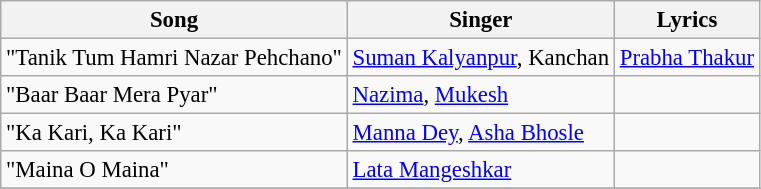<table class="wikitable" style="font-size:95%;">
<tr>
<th>Song</th>
<th>Singer</th>
<th>Lyrics</th>
</tr>
<tr>
<td>"Tanik Tum Hamri Nazar Pehchano"</td>
<td><a href='#'>Suman Kalyanpur</a>, Kanchan</td>
<td><a href='#'>Prabha Thakur</a></td>
</tr>
<tr>
<td>"Baar Baar Mera Pyar"</td>
<td><a href='#'>Nazima</a>, <a href='#'>Mukesh</a></td>
<td></td>
</tr>
<tr>
<td>"Ka Kari, Ka Kari"</td>
<td><a href='#'>Manna Dey</a>, <a href='#'>Asha Bhosle</a></td>
<td></td>
</tr>
<tr>
<td>"Maina O Maina"</td>
<td><a href='#'>Lata Mangeshkar</a></td>
<td></td>
</tr>
<tr>
</tr>
</table>
